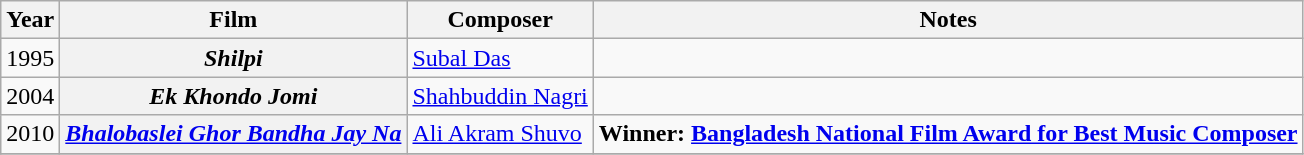<table class="wikitable sortable">
<tr>
<th>Year</th>
<th>Film</th>
<th>Composer</th>
<th>Notes</th>
</tr>
<tr>
<td>1995</td>
<th><em>Shilpi</em></th>
<td><a href='#'>Subal Das</a></td>
<td></td>
</tr>
<tr>
<td>2004</td>
<th><em>Ek Khondo Jomi</em></th>
<td><a href='#'>Shahbuddin Nagri</a></td>
</tr>
<tr>
<td>2010</td>
<th><em><a href='#'>Bhalobaslei Ghor Bandha Jay Na</a></em></th>
<td><a href='#'>Ali Akram Shuvo</a></td>
<td><strong>Winner: <a href='#'>Bangladesh National Film Award for Best Music Composer</a></strong></td>
</tr>
<tr>
</tr>
</table>
